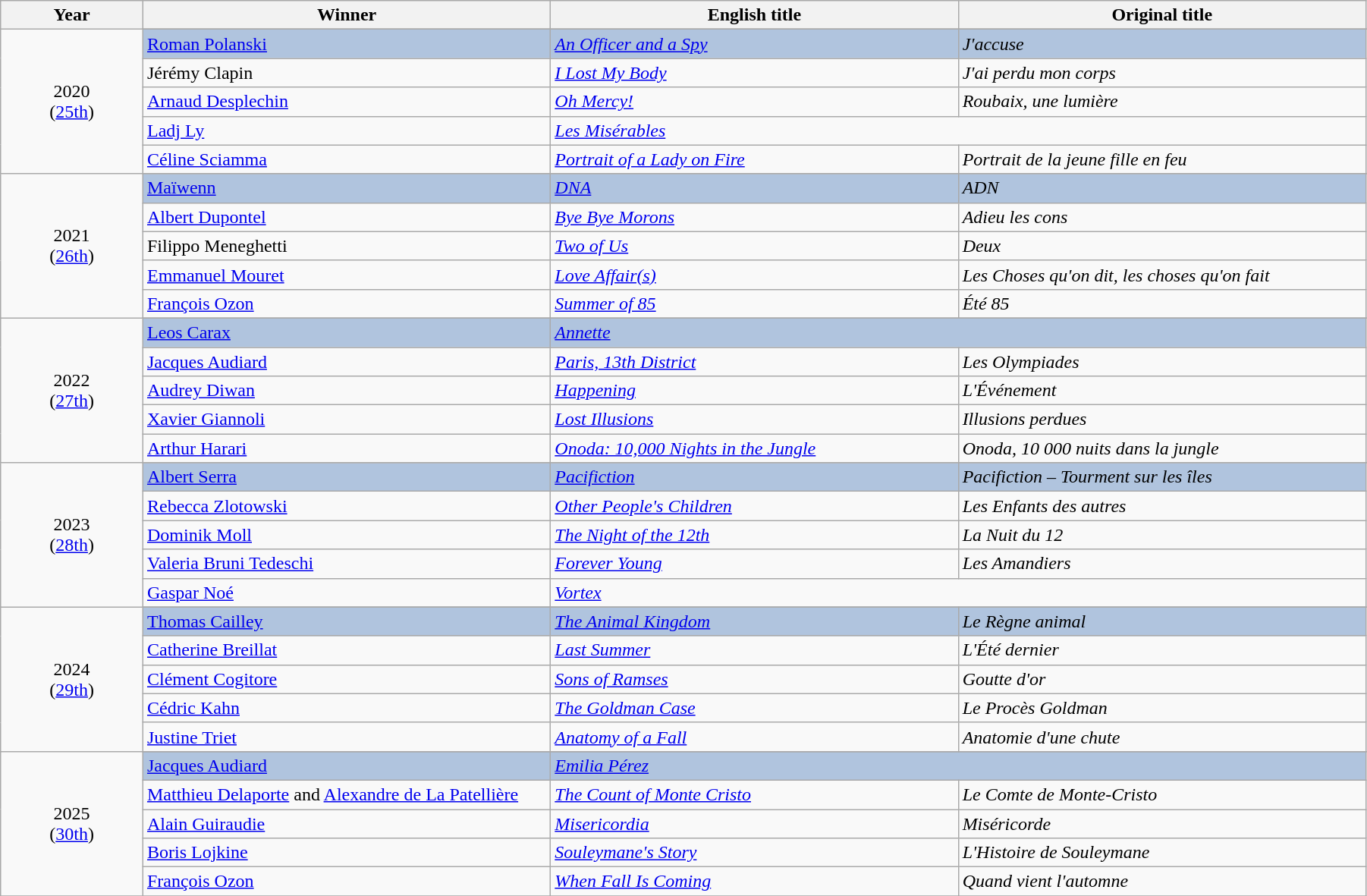<table class="wikitable" width="95%" cellpadding="5">
<tr>
<th width="100"><strong>Year</strong></th>
<th width="300"><strong>Winner</strong></th>
<th width="300"><strong>English title</strong></th>
<th width="300"><strong>Original title</strong></th>
</tr>
<tr>
<td rowspan="6" style="text-align:center;">2020<br>(<a href='#'>25th</a>)</td>
</tr>
<tr style="background:#B0C4DE;">
<td><a href='#'>Roman Polanski</a></td>
<td><em><a href='#'>An Officer and a Spy</a></em></td>
<td><em>J'accuse</em></td>
</tr>
<tr>
<td>Jérémy Clapin</td>
<td><em><a href='#'>I Lost My Body</a></em></td>
<td><em>J'ai perdu mon corps</em></td>
</tr>
<tr>
<td><a href='#'>Arnaud Desplechin</a></td>
<td><em><a href='#'>Oh Mercy!</a></em></td>
<td><em>Roubaix, une lumière</em></td>
</tr>
<tr>
<td><a href='#'>Ladj Ly</a></td>
<td colspan="2"><em><a href='#'>Les Misérables</a></em></td>
</tr>
<tr>
<td><a href='#'>Céline Sciamma</a></td>
<td><em><a href='#'>Portrait of a Lady on Fire</a></em></td>
<td><em>Portrait de la jeune fille en feu</em></td>
</tr>
<tr>
<td rowspan="6" style="text-align:center;">2021<br>(<a href='#'>26th</a>)</td>
</tr>
<tr style="background:#B0C4DE;">
<td><a href='#'>Maïwenn</a></td>
<td><em><a href='#'>DNA</a></em></td>
<td><em>ADN</em></td>
</tr>
<tr>
<td><a href='#'>Albert Dupontel</a></td>
<td><em><a href='#'>Bye Bye Morons</a></em></td>
<td><em>Adieu les cons</em></td>
</tr>
<tr>
<td>Filippo Meneghetti</td>
<td><em><a href='#'>Two of Us</a></em></td>
<td><em>Deux</em></td>
</tr>
<tr>
<td><a href='#'>Emmanuel Mouret</a></td>
<td><em><a href='#'>Love Affair(s)</a></em></td>
<td><em>Les Choses qu'on dit, les choses qu'on fait</em></td>
</tr>
<tr>
<td><a href='#'>François Ozon</a></td>
<td><em><a href='#'>Summer of 85</a></em></td>
<td><em>Été 85</em></td>
</tr>
<tr>
<td rowspan="6" style="text-align:center;">2022<br>(<a href='#'>27th</a>)</td>
</tr>
<tr style="background:#B0C4DE;">
<td><a href='#'>Leos Carax</a></td>
<td colspan="2"><em><a href='#'>Annette</a></em></td>
</tr>
<tr>
<td><a href='#'>Jacques Audiard</a></td>
<td><em><a href='#'>Paris, 13th District</a></em></td>
<td><em>Les Olympiades</em></td>
</tr>
<tr>
<td><a href='#'>Audrey Diwan</a></td>
<td><em><a href='#'>Happening</a></em></td>
<td><em>L'Événement</em></td>
</tr>
<tr>
<td><a href='#'>Xavier Giannoli</a></td>
<td><em><a href='#'>Lost Illusions</a></em></td>
<td><em>Illusions perdues</em></td>
</tr>
<tr>
<td><a href='#'>Arthur Harari</a></td>
<td><em><a href='#'>Onoda: 10,000 Nights in the Jungle</a></em></td>
<td><em>Onoda, 10 000 nuits dans la jungle</em></td>
</tr>
<tr>
<td rowspan="6" style="text-align:center;">2023<br>(<a href='#'>28th</a>)</td>
</tr>
<tr style="background:#B0C4DE;">
<td><a href='#'>Albert Serra</a></td>
<td><em><a href='#'>Pacifiction</a></em></td>
<td><em>Pacifiction – Tourment sur les îles</em></td>
</tr>
<tr>
<td><a href='#'>Rebecca Zlotowski</a></td>
<td><em><a href='#'>Other People's Children</a></em></td>
<td><em>Les Enfants des autres</em></td>
</tr>
<tr>
<td><a href='#'>Dominik Moll</a></td>
<td><em><a href='#'>The Night of the 12th</a></em></td>
<td><em>La Nuit du 12</em></td>
</tr>
<tr>
<td><a href='#'>Valeria Bruni Tedeschi</a></td>
<td><em><a href='#'>Forever Young</a></em></td>
<td><em>Les Amandiers</em></td>
</tr>
<tr>
<td><a href='#'>Gaspar Noé</a></td>
<td colspan="2"><em><a href='#'>Vortex</a></em></td>
</tr>
<tr>
<td rowspan="6" style="text-align:center;">2024<br>(<a href='#'>29th</a>)</td>
</tr>
<tr style="background:#B0C4DE;">
<td><a href='#'>Thomas Cailley</a></td>
<td><em><a href='#'>The Animal Kingdom</a></em></td>
<td><em>Le Règne animal</em></td>
</tr>
<tr>
<td><a href='#'>Catherine Breillat</a></td>
<td><em><a href='#'>Last Summer</a></em></td>
<td><em>L'Été dernier</em></td>
</tr>
<tr>
<td><a href='#'>Clément Cogitore</a></td>
<td><em><a href='#'>Sons of Ramses</a></em></td>
<td><em>Goutte d'or</em></td>
</tr>
<tr>
<td><a href='#'>Cédric Kahn</a></td>
<td><em><a href='#'>The Goldman Case</a></em></td>
<td><em>Le Procès Goldman</em></td>
</tr>
<tr>
<td><a href='#'>Justine Triet</a></td>
<td><em><a href='#'>Anatomy of a Fall</a></em></td>
<td><em>Anatomie d'une chute</em></td>
</tr>
<tr>
<td rowspan="6" style="text-align:center;">2025<br>(<a href='#'>30th</a>)</td>
</tr>
<tr style="background:#B0C4DE;">
<td><a href='#'>Jacques Audiard</a></td>
<td colspan="2"><em><a href='#'>Emilia Pérez</a></em></td>
</tr>
<tr>
<td><a href='#'>Matthieu Delaporte</a> and <a href='#'>Alexandre de La Patellière</a></td>
<td><em><a href='#'>The Count of Monte Cristo</a></em></td>
<td><em>Le Comte de Monte-Cristo</em></td>
</tr>
<tr>
<td><a href='#'>Alain Guiraudie</a></td>
<td><em><a href='#'>Misericordia</a></em></td>
<td><em>Miséricorde</em></td>
</tr>
<tr>
<td><a href='#'>Boris Lojkine</a></td>
<td><em><a href='#'>Souleymane's Story</a></em></td>
<td><em>L'Histoire de Souleymane</em></td>
</tr>
<tr>
<td><a href='#'>François Ozon</a></td>
<td><em><a href='#'>When Fall Is Coming</a></em></td>
<td><em>Quand vient l'automne</em></td>
</tr>
<tr>
</tr>
</table>
